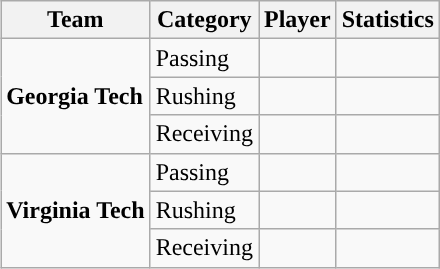<table class="wikitable" style="float: right;">
<tr>
<th>Team</th>
<th>Category</th>
<th>Player</th>
<th>Statistics</th>
</tr>
<tr>
<td rowspan=3><strong>Georgia Tech</strong></td>
<td>Passing</td>
<td></td>
<td></td>
</tr>
<tr>
<td>Rushing</td>
<td></td>
<td></td>
</tr>
<tr>
<td>Receiving</td>
<td></td>
<td></td>
</tr>
<tr>
<td rowspan=3><strong>Virginia Tech</strong></td>
<td>Passing</td>
<td></td>
<td></td>
</tr>
<tr>
<td>Rushing</td>
<td></td>
<td></td>
</tr>
<tr>
<td>Receiving</td>
<td></td>
<td></td>
</tr>
</table>
